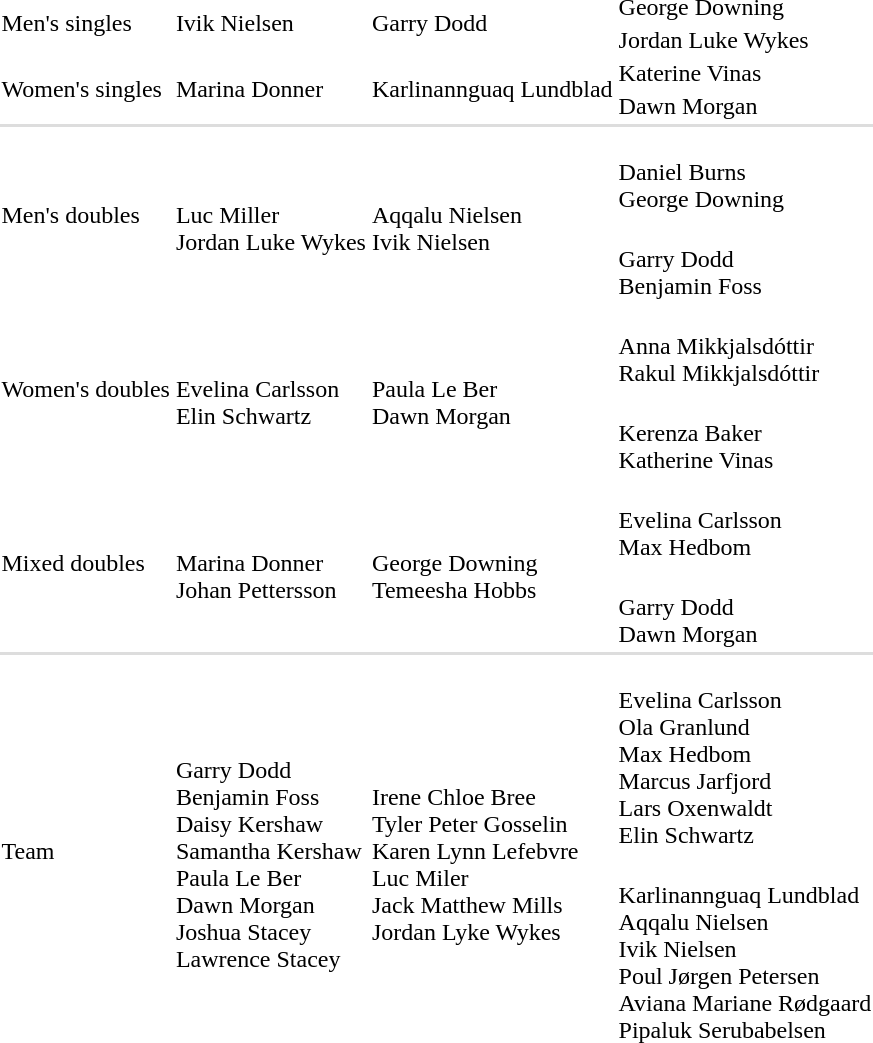<table>
<tr>
<td Rowspan=2>Men's singles</td>
<td Rowspan=2>Ivik Nielsen<br></td>
<td Rowspan=2>Garry Dodd<br></td>
<td>George Downing<br></td>
</tr>
<tr>
<td>Jordan Luke Wykes<br></td>
</tr>
<tr>
<td Rowspan=2>Women's singles</td>
<td Rowspan=2>Marina Donner<br></td>
<td Rowspan=2 nowrap>Karlinannguaq Lundblad<br></td>
<td>Katerine Vinas<br></td>
</tr>
<tr>
<td>Dawn Morgan<br></td>
</tr>
<tr bgcolor=#dddddd>
<td colspan=5></td>
</tr>
<tr>
<td Rowspan=2>Men's doubles</td>
<td Rowspan=2><br>Luc Miller<br>Jordan Luke Wykes</td>
<td Rowspan=2><br>Aqqalu Nielsen<br>Ivik Nielsen</td>
<td><br>Daniel Burns<br>George Downing</td>
</tr>
<tr>
<td><br>Garry Dodd<br>Benjamin Foss</td>
</tr>
<tr>
<td Rowspan=2>Women's doubles</td>
<td Rowspan=2><br>Evelina Carlsson<br>Elin Schwartz</td>
<td Rowspan=2><br>Paula Le Ber<br>Dawn Morgan</td>
<td><br>Anna Mikkjalsdóttir<br>Rakul Mikkjalsdóttir</td>
</tr>
<tr>
<td><br>Kerenza Baker<br>Katherine Vinas</td>
</tr>
<tr>
<td Rowspan=2>Mixed doubles</td>
<td Rowspan=2><br>Marina Donner<br>Johan Pettersson</td>
<td Rowspan=2><br>George Downing<br>Temeesha Hobbs</td>
<td><br>Evelina Carlsson<br>Max Hedbom</td>
</tr>
<tr>
<td><br>Garry Dodd<br>Dawn Morgan</td>
</tr>
<tr bgcolor=#dddddd>
<td colspan=5></td>
</tr>
<tr>
<td Rowspan=2>Team</td>
<td Rowspan=2 nowrap><br>Garry Dodd<br>Benjamin Foss<br>Daisy Kershaw<br>Samantha Kershaw<br>Paula Le Ber<br>Dawn Morgan<br>Joshua Stacey<br>Lawrence Stacey</td>
<td Rowspan=2><br>Irene Chloe Bree<br>Tyler Peter Gosselin<br>Karen Lynn Lefebvre<br>Luc Miler<br>Jack Matthew Mills<br>Jordan Lyke Wykes</td>
<td><br>Evelina Carlsson<br>Ola Granlund<br>Max Hedbom<br>Marcus Jarfjord<br>Lars Oxenwaldt<br>Elin Schwartz</td>
</tr>
<tr>
<td nowrap><br>Karlinannguaq Lundblad<br>Aqqalu Nielsen<br>Ivik Nielsen<br>Poul Jørgen Petersen<br>Aviana Mariane Rødgaard<br>Pipaluk Serubabelsen</td>
</tr>
<tr>
</tr>
</table>
